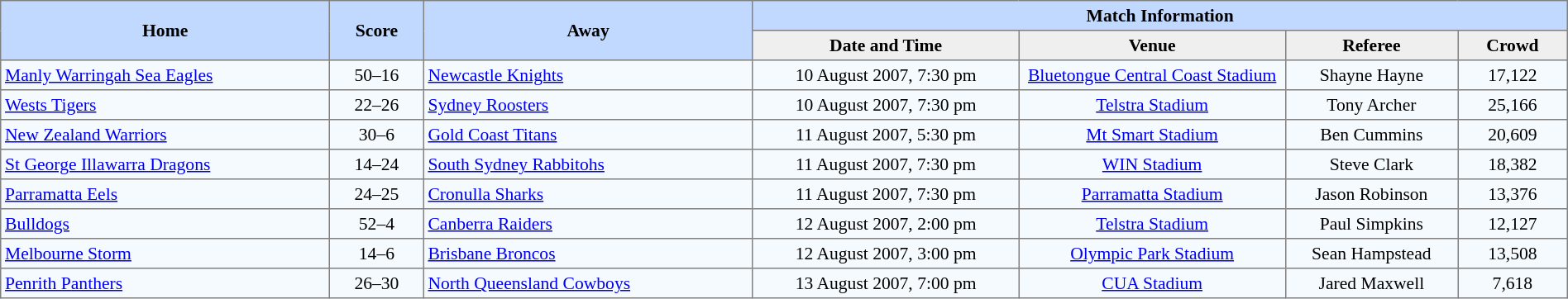<table border=1 style="border-collapse:collapse; font-size:90%; text-align:center;" cellpadding=3 cellspacing=0 width=100%>
<tr bgcolor=#C1D8FF>
<th rowspan=2 width=21%>Home</th>
<th rowspan=2 width=6%>Score</th>
<th rowspan=2 width=21%>Away</th>
<th colspan=6>Match Information</th>
</tr>
<tr bgcolor=#EFEFEF>
<th width=17%>Date and Time</th>
<th width=17%>Venue</th>
<th width=11%>Referee</th>
<th width=7%>Crowd</th>
</tr>
<tr bgcolor=#F5FAFF>
<td align=left> <a href='#'>Manly Warringah Sea Eagles</a></td>
<td>50–16</td>
<td align=left> <a href='#'>Newcastle Knights</a></td>
<td>10 August 2007, 7:30 pm</td>
<td><a href='#'>Bluetongue Central Coast Stadium</a></td>
<td>Shayne Hayne</td>
<td>17,122</td>
</tr>
<tr bgcolor=#F5FAFF>
<td align=left> <a href='#'>Wests Tigers</a></td>
<td>22–26</td>
<td align=left> <a href='#'>Sydney Roosters</a></td>
<td>10 August 2007, 7:30 pm</td>
<td><a href='#'>Telstra Stadium</a></td>
<td>Tony Archer</td>
<td>25,166</td>
</tr>
<tr bgcolor=#F5FAFF>
<td align=left> <a href='#'>New Zealand Warriors</a></td>
<td>30–6</td>
<td align=left> <a href='#'>Gold Coast Titans</a></td>
<td>11 August 2007, 5:30 pm</td>
<td><a href='#'>Mt Smart Stadium</a></td>
<td>Ben Cummins</td>
<td>20,609</td>
</tr>
<tr bgcolor=#F5FAFF>
<td align=left> <a href='#'>St George Illawarra Dragons</a></td>
<td>14–24</td>
<td align=left> <a href='#'>South Sydney Rabbitohs</a></td>
<td>11 August 2007, 7:30 pm</td>
<td><a href='#'>WIN Stadium</a></td>
<td>Steve Clark</td>
<td>18,382</td>
</tr>
<tr bgcolor=#F5FAFF>
<td align=left> <a href='#'>Parramatta Eels</a></td>
<td>24–25</td>
<td align=left> <a href='#'>Cronulla Sharks</a></td>
<td>11 August 2007, 7:30 pm</td>
<td><a href='#'>Parramatta Stadium</a></td>
<td>Jason Robinson</td>
<td>13,376</td>
</tr>
<tr bgcolor=#F5FAFF>
<td align=left> <a href='#'>Bulldogs</a></td>
<td>52–4</td>
<td align=left> <a href='#'>Canberra Raiders</a></td>
<td>12 August 2007, 2:00 pm</td>
<td><a href='#'>Telstra Stadium</a></td>
<td>Paul Simpkins</td>
<td>12,127</td>
</tr>
<tr bgcolor=#F5FAFF>
<td align=left> <a href='#'>Melbourne Storm</a></td>
<td>14–6</td>
<td align=left> <a href='#'>Brisbane Broncos</a></td>
<td>12 August 2007, 3:00 pm</td>
<td><a href='#'>Olympic Park Stadium</a></td>
<td>Sean Hampstead</td>
<td>13,508</td>
</tr>
<tr bgcolor=#F5FAFF>
<td align=left> <a href='#'>Penrith Panthers</a></td>
<td>26–30</td>
<td align=left> <a href='#'>North Queensland Cowboys</a></td>
<td>13 August 2007, 7:00 pm</td>
<td><a href='#'>CUA Stadium</a></td>
<td>Jared Maxwell</td>
<td>7,618</td>
</tr>
</table>
